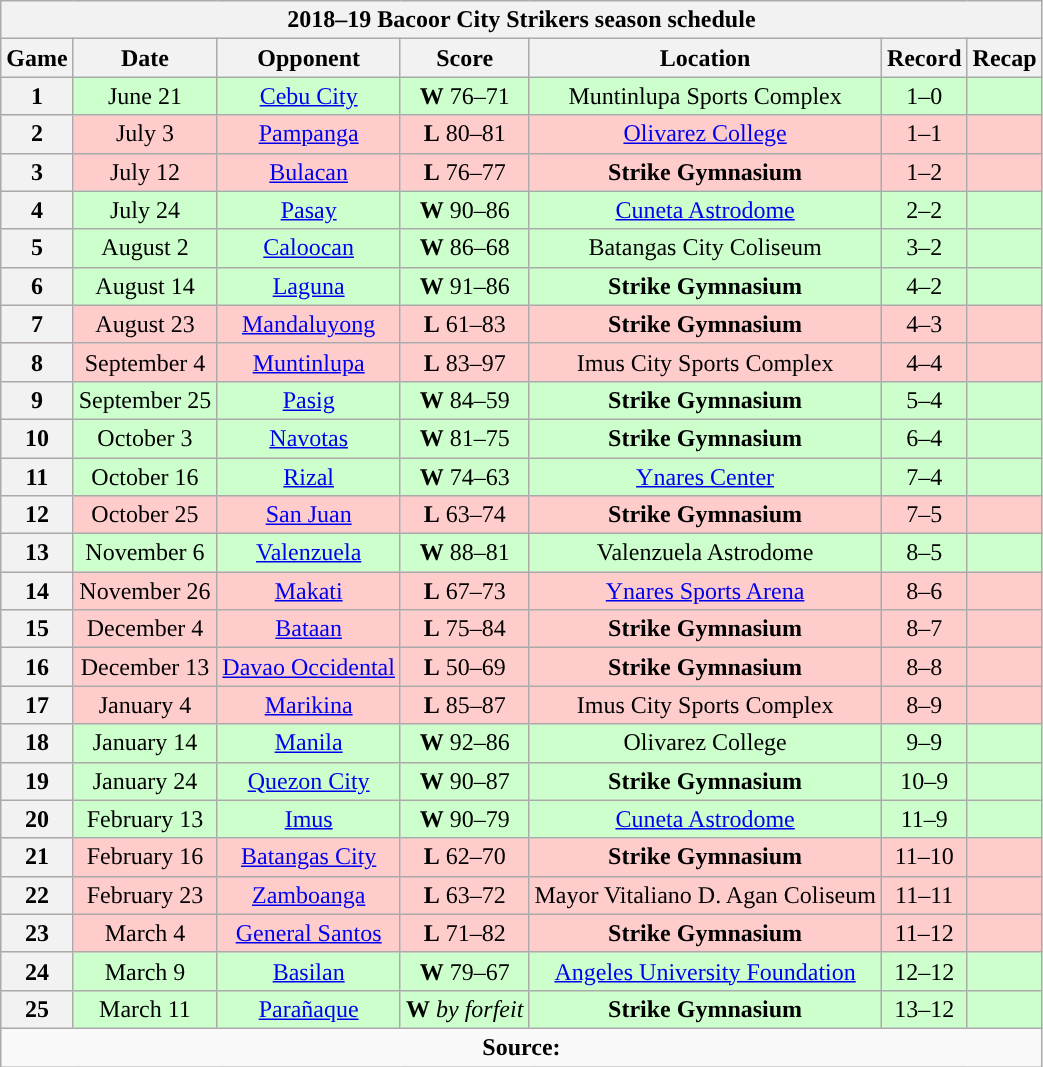<table class="wikitable" style="text-align:center">
<tr>
<th colspan=7>2018–19 Bacoor City Strikers season schedule</th>
</tr>
<tr>
<th>Game</th>
<th>Date</th>
<th>Opponent</th>
<th>Score</th>
<th>Location</th>
<th>Record</th>
<th>Recap<br></th>
</tr>
<tr style="background:#cfc">
<th>1</th>
<td>June 21</td>
<td><a href='#'>Cebu City</a></td>
<td><strong>W</strong> 76–71</td>
<td>Muntinlupa Sports Complex</td>
<td>1–0</td>
<td></td>
</tr>
<tr style="background:#fcc">
<th>2</th>
<td>July 3</td>
<td><a href='#'>Pampanga</a></td>
<td><strong>L</strong> 80–81</td>
<td><a href='#'>Olivarez College</a></td>
<td>1–1</td>
<td></td>
</tr>
<tr style="background:#fcc">
<th>3</th>
<td>July 12</td>
<td><a href='#'>Bulacan</a></td>
<td><strong>L</strong> 76–77</td>
<td><strong>Strike Gymnasium</strong></td>
<td>1–2</td>
<td></td>
</tr>
<tr style="background:#cfc">
<th>4</th>
<td>July 24</td>
<td><a href='#'>Pasay</a></td>
<td><strong>W</strong> 90–86</td>
<td><a href='#'>Cuneta Astrodome</a></td>
<td>2–2</td>
<td></td>
</tr>
<tr style="background:#cfc">
<th>5</th>
<td>August 2</td>
<td><a href='#'>Caloocan</a></td>
<td><strong>W</strong> 86–68</td>
<td>Batangas City Coliseum</td>
<td>3–2</td>
<td></td>
</tr>
<tr style="background:#cfc">
<th>6</th>
<td>August 14</td>
<td><a href='#'>Laguna</a></td>
<td><strong>W</strong> 91–86</td>
<td><strong>Strike Gymnasium</strong></td>
<td>4–2</td>
<td></td>
</tr>
<tr style="background:#fcc">
<th>7</th>
<td>August 23</td>
<td><a href='#'>Mandaluyong</a></td>
<td><strong>L</strong> 61–83</td>
<td><strong>Strike Gymnasium</strong></td>
<td>4–3</td>
<td></td>
</tr>
<tr style="background:#fcc">
<th>8</th>
<td>September 4</td>
<td><a href='#'>Muntinlupa</a></td>
<td><strong>L</strong> 83–97</td>
<td>Imus City Sports Complex</td>
<td>4–4</td>
<td></td>
</tr>
<tr style="background:#cfc">
<th>9</th>
<td>September 25</td>
<td><a href='#'>Pasig</a></td>
<td><strong>W</strong> 84–59</td>
<td><strong>Strike Gymnasium</strong></td>
<td>5–4</td>
<td><br></td>
</tr>
<tr style="background:#cfc">
<th>10</th>
<td>October 3</td>
<td><a href='#'>Navotas</a></td>
<td><strong>W</strong> 81–75</td>
<td><strong>Strike Gymnasium</strong></td>
<td>6–4</td>
<td></td>
</tr>
<tr style="background:#cfc">
<th>11</th>
<td>October 16</td>
<td><a href='#'>Rizal</a></td>
<td><strong>W</strong> 74–63</td>
<td><a href='#'>Ynares Center</a></td>
<td>7–4</td>
<td></td>
</tr>
<tr style="background:#fcc">
<th>12</th>
<td>October 25</td>
<td><a href='#'>San Juan</a></td>
<td><strong>L</strong> 63–74</td>
<td><strong>Strike Gymnasium</strong></td>
<td>7–5</td>
<td></td>
</tr>
<tr style="background:#cfc">
<th>13</th>
<td>November 6</td>
<td><a href='#'>Valenzuela</a></td>
<td><strong>W</strong> 88–81</td>
<td>Valenzuela Astrodome</td>
<td>8–5</td>
<td></td>
</tr>
<tr style="background:#fcc">
<th>14</th>
<td>November 26</td>
<td><a href='#'>Makati</a></td>
<td><strong>L</strong> 67–73</td>
<td><a href='#'>Ynares Sports Arena</a></td>
<td>8–6</td>
<td></td>
</tr>
<tr style="background:#fcc">
<th>15</th>
<td>December 4</td>
<td><a href='#'>Bataan</a></td>
<td><strong>L</strong> 75–84</td>
<td><strong>Strike Gymnasium</strong></td>
<td>8–7</td>
<td></td>
</tr>
<tr style="background:#fcc">
<th>16</th>
<td>December 13</td>
<td><a href='#'>Davao Occidental</a></td>
<td><strong>L</strong> 50–69</td>
<td><strong>Strike Gymnasium</strong></td>
<td>8–8</td>
<td><br></td>
</tr>
<tr style="background:#fcc">
<th>17</th>
<td>January 4</td>
<td><a href='#'>Marikina</a></td>
<td><strong>L</strong> 85–87</td>
<td>Imus City Sports Complex</td>
<td>8–9</td>
<td></td>
</tr>
<tr style="background:#cfc">
<th>18</th>
<td>January 14</td>
<td><a href='#'>Manila</a></td>
<td><strong>W</strong> 92–86</td>
<td>Olivarez College</td>
<td>9–9</td>
<td></td>
</tr>
<tr style="background:#cfc">
<th>19</th>
<td>January 24</td>
<td><a href='#'>Quezon City</a></td>
<td><strong>W</strong> 90–87</td>
<td><strong>Strike Gymnasium</strong></td>
<td>10–9</td>
<td></td>
</tr>
<tr style="background:#cfc">
<th>20</th>
<td>February 13</td>
<td><a href='#'>Imus</a></td>
<td><strong>W</strong> 90–79</td>
<td><a href='#'>Cuneta Astrodome</a></td>
<td>11–9</td>
<td></td>
</tr>
<tr style="background:#fcc">
<th>21</th>
<td>February 16</td>
<td><a href='#'>Batangas City</a></td>
<td><strong>L</strong> 62–70</td>
<td><strong>Strike Gymnasium</strong></td>
<td>11–10</td>
<td></td>
</tr>
<tr style="background:#fcc">
<th>22</th>
<td>February 23</td>
<td><a href='#'>Zamboanga</a></td>
<td><strong>L</strong> 63–72</td>
<td>Mayor Vitaliano D. Agan Coliseum</td>
<td>11–11</td>
<td></td>
</tr>
<tr style="background:#fcc">
<th>23</th>
<td>March 4</td>
<td><a href='#'>General Santos</a></td>
<td><strong>L</strong> 71–82</td>
<td><strong>Strike Gymnasium</strong></td>
<td>11–12</td>
<td></td>
</tr>
<tr style="background:#cfc">
<th>24</th>
<td>March 9</td>
<td><a href='#'>Basilan</a></td>
<td><strong>W</strong> 79–67</td>
<td><a href='#'>Angeles University Foundation</a></td>
<td>12–12</td>
<td></td>
</tr>
<tr style="background:#cfc">
<th>25</th>
<td>March 11</td>
<td><a href='#'>Parañaque</a></td>
<td><strong>W</strong> <em>by forfeit</em></td>
<td><strong>Strike Gymnasium</strong></td>
<td>13–12</td>
<td></td>
</tr>
<tr>
<td colspan=7 align=center><strong>Source: </strong></td>
</tr>
</table>
